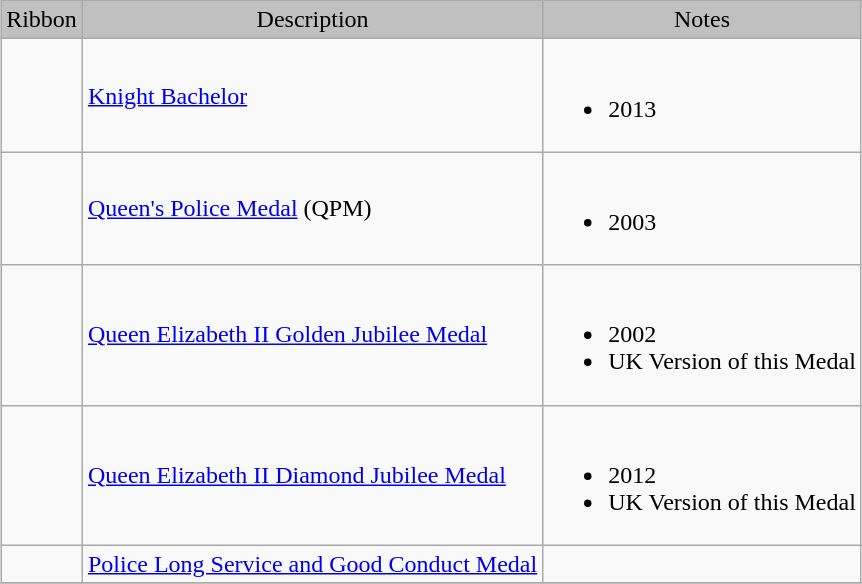<table class="wikitable" style="margin:auto;">
<tr style="background:silver;" align="center">
<td>Ribbon</td>
<td>Description</td>
<td>Notes</td>
</tr>
<tr>
<td></td>
<td><a href='#'>Knight Bachelor</a></td>
<td><br><ul><li>2013</li></ul></td>
</tr>
<tr>
<td></td>
<td><a href='#'>Queen's Police Medal</a> (QPM)</td>
<td><br><ul><li>2003</li></ul></td>
</tr>
<tr>
<td></td>
<td><a href='#'>Queen Elizabeth II Golden Jubilee Medal</a></td>
<td><br><ul><li>2002</li><li>UK Version of this Medal</li></ul></td>
</tr>
<tr>
<td></td>
<td><a href='#'>Queen Elizabeth II Diamond Jubilee Medal</a></td>
<td><br><ul><li>2012</li><li>UK Version of this Medal</li></ul></td>
</tr>
<tr>
<td></td>
<td><a href='#'>Police Long Service and Good Conduct Medal</a></td>
<td></td>
</tr>
<tr>
</tr>
</table>
